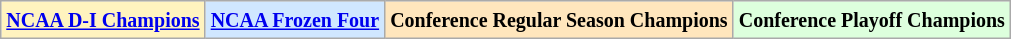<table class="wikitable">
<tr>
<td bgcolor="#FFF3BF"><small><strong><a href='#'>NCAA D-I Champions</a> </strong></small></td>
<td bgcolor="#D0E7FF"><small><strong><a href='#'>NCAA Frozen Four</a></strong></small></td>
<td bgcolor="#FFE6BD"><small><strong>Conference Regular Season Champions</strong></small></td>
<td bgcolor="#ddffdd"><small><strong>Conference Playoff Champions</strong></small></td>
</tr>
</table>
